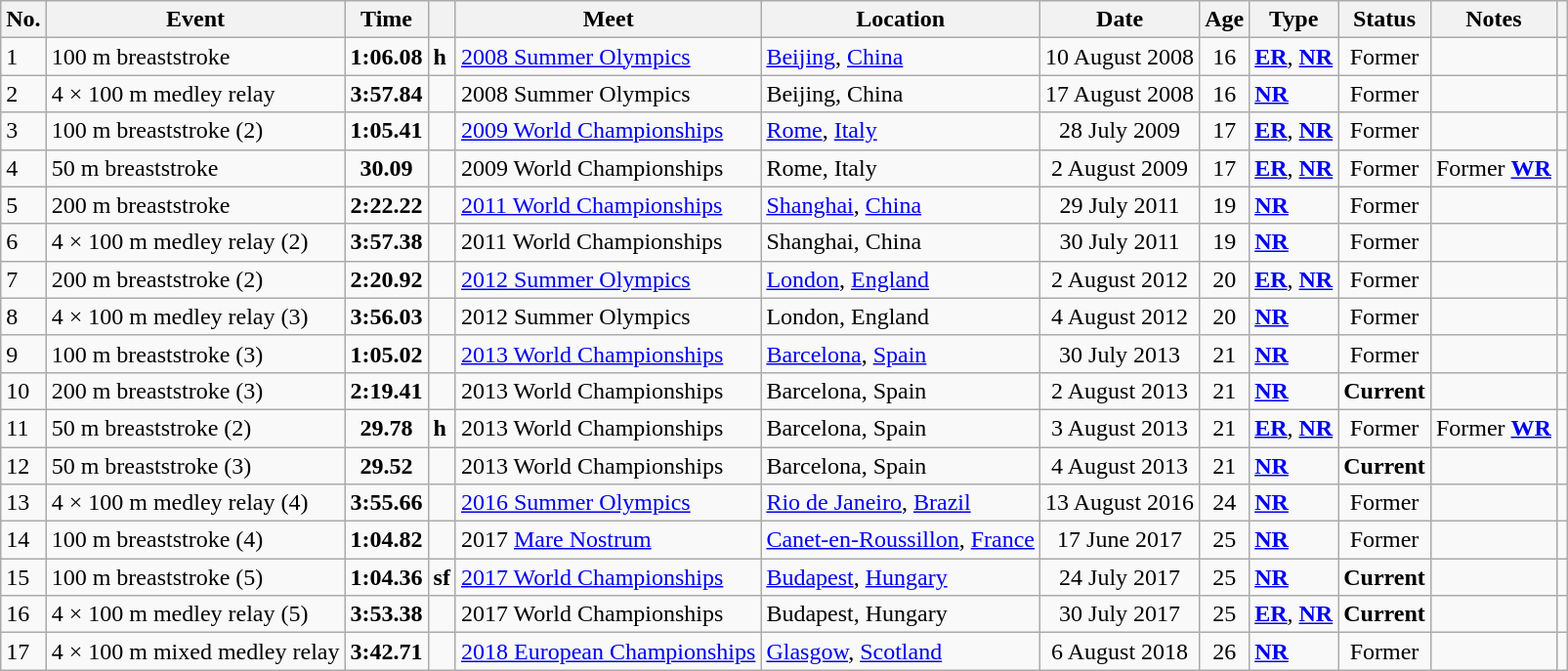<table class="wikitable sortable">
<tr>
<th>No.</th>
<th>Event</th>
<th>Time</th>
<th></th>
<th>Meet</th>
<th>Location</th>
<th>Date</th>
<th>Age</th>
<th>Type</th>
<th>Status</th>
<th>Notes</th>
<th></th>
</tr>
<tr>
<td>1</td>
<td>100 m breaststroke</td>
<td align="center"><strong>1:06.08</strong></td>
<td><strong>h</strong></td>
<td><a href='#'>2008 Summer Olympics</a></td>
<td><a href='#'>Beijing</a>, <a href='#'>China</a></td>
<td align="center">10 August 2008</td>
<td align="center">16</td>
<td><strong><a href='#'>ER</a></strong>, <strong><a href='#'>NR</a></strong></td>
<td align="center">Former</td>
<td></td>
<td align="center"></td>
</tr>
<tr>
<td>2</td>
<td>4 × 100 m medley relay</td>
<td align="center"><strong>3:57.84</strong></td>
<td></td>
<td>2008 Summer Olympics</td>
<td>Beijing, China</td>
<td align="center">17 August 2008</td>
<td align="center">16</td>
<td><strong><a href='#'>NR</a></strong></td>
<td align="center">Former</td>
<td></td>
<td align="center"></td>
</tr>
<tr>
<td>3</td>
<td>100 m breaststroke (2)</td>
<td align="center"><strong>1:05.41</strong></td>
<td></td>
<td><a href='#'>2009 World Championships</a></td>
<td><a href='#'>Rome</a>, <a href='#'>Italy</a></td>
<td align="center">28 July 2009</td>
<td align="center">17</td>
<td><strong><a href='#'>ER</a></strong>, <strong><a href='#'>NR</a></strong></td>
<td align="center">Former</td>
<td></td>
<td align="center"></td>
</tr>
<tr>
<td>4</td>
<td>50 m breaststroke</td>
<td align="center"><strong>30.09</strong></td>
<td></td>
<td>2009 World Championships</td>
<td>Rome, Italy</td>
<td align="center">2 August 2009</td>
<td align="center">17</td>
<td><strong><a href='#'>ER</a></strong>, <strong><a href='#'>NR</a></strong></td>
<td align="center">Former</td>
<td>Former <strong><a href='#'>WR</a></strong></td>
<td align="center"></td>
</tr>
<tr>
<td>5</td>
<td>200 m breaststroke</td>
<td align="center"><strong>2:22.22</strong></td>
<td></td>
<td><a href='#'>2011 World Championships</a></td>
<td><a href='#'>Shanghai</a>, <a href='#'>China</a></td>
<td align="center">29 July 2011</td>
<td align="center">19</td>
<td><strong><a href='#'>NR</a></strong></td>
<td align="center">Former</td>
<td></td>
<td align="center"></td>
</tr>
<tr>
<td>6</td>
<td>4 × 100 m medley relay (2)</td>
<td align="center"><strong>3:57.38</strong></td>
<td></td>
<td>2011 World Championships</td>
<td>Shanghai, China</td>
<td align="center">30 July 2011</td>
<td align="center">19</td>
<td><strong><a href='#'>NR</a></strong></td>
<td align="center">Former</td>
<td></td>
<td align="center"></td>
</tr>
<tr>
<td>7</td>
<td>200 m breaststroke (2)</td>
<td align="center"><strong>2:20.92</strong></td>
<td></td>
<td><a href='#'>2012 Summer Olympics</a></td>
<td><a href='#'>London</a>, <a href='#'>England</a></td>
<td align="center">2 August 2012</td>
<td align="center">20</td>
<td><strong><a href='#'>ER</a></strong>, <strong><a href='#'>NR</a></strong></td>
<td align="center">Former</td>
<td></td>
<td align="center"></td>
</tr>
<tr>
<td>8</td>
<td>4 × 100 m medley relay (3)</td>
<td align="center"><strong>3:56.03</strong></td>
<td></td>
<td>2012 Summer Olympics</td>
<td>London, England</td>
<td align="center">4 August 2012</td>
<td align="center">20</td>
<td><strong><a href='#'>NR</a></strong></td>
<td align="center">Former</td>
<td></td>
<td align="center"></td>
</tr>
<tr>
<td>9</td>
<td>100 m breaststroke (3)</td>
<td align="center"><strong>1:05.02</strong></td>
<td></td>
<td><a href='#'>2013 World Championships</a></td>
<td><a href='#'>Barcelona</a>, <a href='#'>Spain</a></td>
<td align="center">30 July 2013</td>
<td align="center">21</td>
<td><strong><a href='#'>NR</a></strong></td>
<td align="center">Former</td>
<td></td>
<td align="center"></td>
</tr>
<tr>
<td>10</td>
<td>200 m breaststroke (3)</td>
<td align="center"><strong>2:19.41</strong></td>
<td></td>
<td>2013 World Championships</td>
<td>Barcelona, Spain</td>
<td align="center">2 August 2013</td>
<td align="center">21</td>
<td><strong><a href='#'>NR</a></strong></td>
<td align="center"><strong>Current</strong></td>
<td></td>
<td align="center"></td>
</tr>
<tr>
<td>11</td>
<td>50 m breaststroke (2)</td>
<td align="center"><strong>29.78</strong></td>
<td><strong>h</strong></td>
<td>2013 World Championships</td>
<td>Barcelona, Spain</td>
<td align="center">3 August 2013</td>
<td align="center">21</td>
<td><strong><a href='#'>ER</a></strong>, <strong><a href='#'>NR</a></strong></td>
<td align="center">Former</td>
<td>Former <strong><a href='#'>WR</a></strong></td>
<td align="center"></td>
</tr>
<tr>
<td>12</td>
<td>50 m breaststroke (3)</td>
<td align="center"><strong>29.52</strong></td>
<td></td>
<td>2013 World Championships</td>
<td>Barcelona, Spain</td>
<td align="center">4 August 2013</td>
<td align="center">21</td>
<td><strong><a href='#'>NR</a></strong></td>
<td align="center"><strong>Current</strong></td>
<td></td>
<td align="center"></td>
</tr>
<tr>
<td>13</td>
<td>4 × 100 m medley relay (4)</td>
<td align="center"><strong>3:55.66</strong></td>
<td></td>
<td><a href='#'>2016 Summer Olympics</a></td>
<td><a href='#'>Rio de Janeiro</a>, <a href='#'>Brazil</a></td>
<td align="center">13 August 2016</td>
<td align="center">24</td>
<td><strong><a href='#'>NR</a></strong></td>
<td align="center">Former</td>
<td></td>
<td align="center"></td>
</tr>
<tr>
<td>14</td>
<td>100 m breaststroke (4)</td>
<td align="center"><strong>1:04.82</strong></td>
<td></td>
<td>2017 <a href='#'>Mare Nostrum</a></td>
<td><a href='#'>Canet-en-Roussillon</a>, <a href='#'>France</a></td>
<td align="center">17 June 2017</td>
<td align="center">25</td>
<td><strong><a href='#'>NR</a></strong></td>
<td align="center">Former</td>
<td></td>
<td align="center"></td>
</tr>
<tr>
<td>15</td>
<td>100 m breaststroke (5)</td>
<td align="center"><strong>1:04.36</strong></td>
<td><strong>sf</strong></td>
<td><a href='#'>2017 World Championships</a></td>
<td><a href='#'>Budapest</a>, <a href='#'>Hungary</a></td>
<td align="center">24 July 2017</td>
<td align="center">25</td>
<td><strong><a href='#'>NR</a></strong></td>
<td align="center"><strong>Current</strong></td>
<td></td>
<td align="center"></td>
</tr>
<tr>
<td>16</td>
<td>4 × 100 m medley relay (5)</td>
<td align="center"><strong>3:53.38</strong></td>
<td></td>
<td>2017 World Championships</td>
<td>Budapest, Hungary</td>
<td align="center">30 July 2017</td>
<td align="center">25</td>
<td><strong><a href='#'>ER</a></strong>, <strong><a href='#'>NR</a></strong></td>
<td align="center"><strong>Current</strong></td>
<td></td>
<td align="center"></td>
</tr>
<tr>
<td>17</td>
<td>4 × 100 m mixed medley relay</td>
<td align="center"><strong>3:42.71</strong></td>
<td></td>
<td><a href='#'>2018 European Championships</a></td>
<td><a href='#'>Glasgow</a>, <a href='#'>Scotland</a></td>
<td align="center">6 August 2018</td>
<td align="center">26</td>
<td><strong><a href='#'>NR</a></strong></td>
<td align="center">Former</td>
<td></td>
<td align="center"></td>
</tr>
</table>
